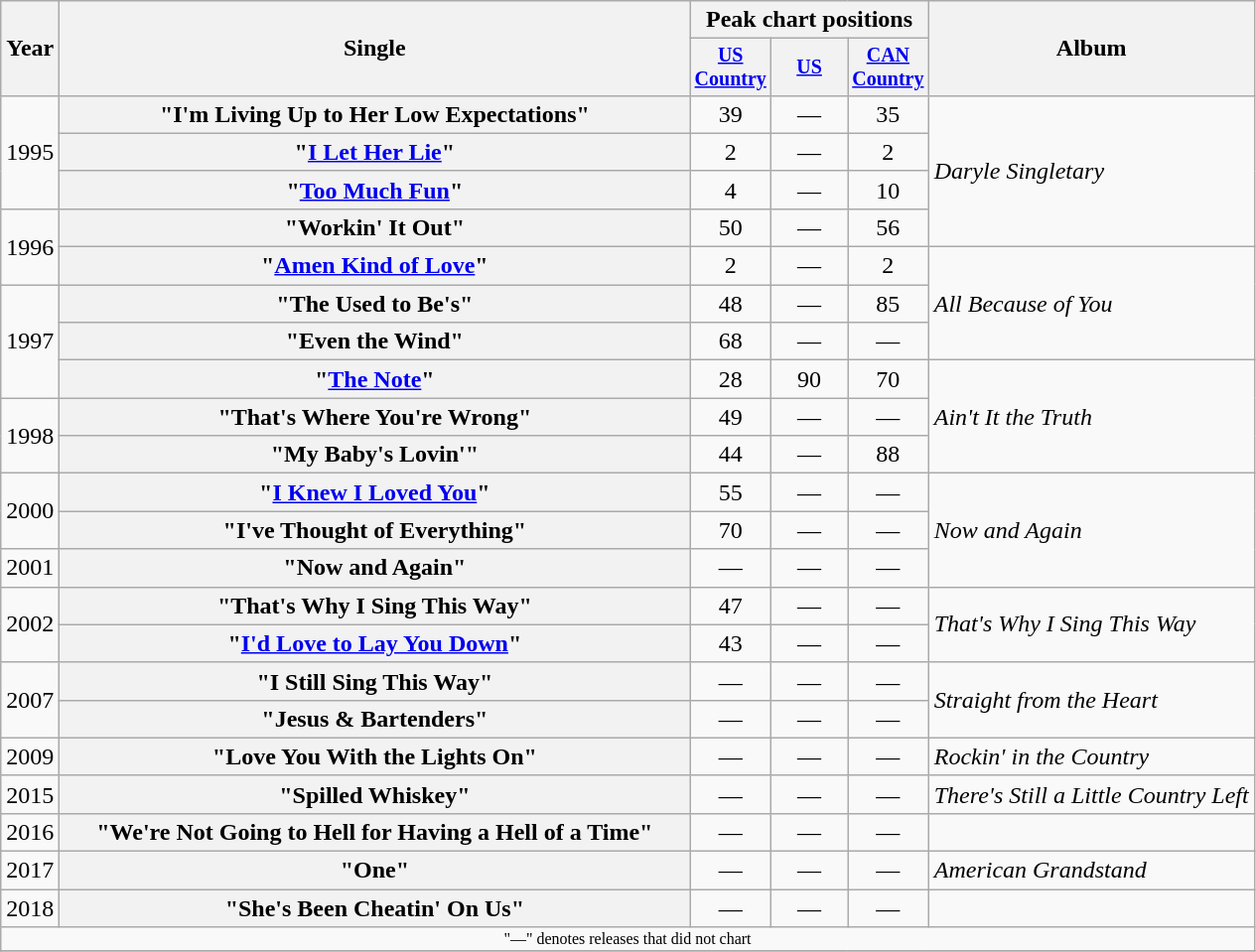<table class="wikitable plainrowheaders" style="text-align:center;">
<tr>
<th rowspan="2">Year</th>
<th rowspan="2" style="width:26em;">Single</th>
<th colspan="3">Peak chart positions</th>
<th rowspan="2">Album</th>
</tr>
<tr style="font-size:smaller;">
<th width="45"><a href='#'>US Country</a><br></th>
<th width="45"><a href='#'>US</a><br></th>
<th width="45"><a href='#'>CAN Country</a><br></th>
</tr>
<tr>
<td rowspan="3">1995</td>
<th scope="row">"I'm Living Up to Her Low Expectations"</th>
<td>39</td>
<td>—</td>
<td>35</td>
<td align="left" rowspan="4"><em>Daryle Singletary</em></td>
</tr>
<tr>
<th scope="row">"<a href='#'>I Let Her Lie</a>"</th>
<td>2</td>
<td>—</td>
<td>2</td>
</tr>
<tr>
<th scope="row">"<a href='#'>Too Much Fun</a>"</th>
<td>4</td>
<td>—</td>
<td>10</td>
</tr>
<tr>
<td rowspan="2">1996</td>
<th scope="row">"Workin' It Out"</th>
<td>50</td>
<td>—</td>
<td>56</td>
</tr>
<tr>
<th scope="row">"<a href='#'>Amen Kind of Love</a>"</th>
<td>2</td>
<td>—</td>
<td>2</td>
<td align="left" rowspan="3"><em>All Because of You</em></td>
</tr>
<tr>
<td rowspan="3">1997</td>
<th scope="row">"The Used to Be's"</th>
<td>48</td>
<td>—</td>
<td>85</td>
</tr>
<tr>
<th scope="row">"Even the Wind"</th>
<td>68</td>
<td>—</td>
<td>—</td>
</tr>
<tr>
<th scope="row">"<a href='#'>The Note</a>"</th>
<td>28</td>
<td>90</td>
<td>70</td>
<td align="left" rowspan="3"><em>Ain't It the Truth</em></td>
</tr>
<tr>
<td rowspan="2">1998</td>
<th scope="row">"That's Where You're Wrong"</th>
<td>49</td>
<td>—</td>
<td>—</td>
</tr>
<tr>
<th scope="row">"My Baby's Lovin'"</th>
<td>44</td>
<td>—</td>
<td>88</td>
</tr>
<tr>
<td rowspan="2">2000</td>
<th scope="row">"<a href='#'>I Knew I Loved You</a>"</th>
<td>55</td>
<td>—</td>
<td>—</td>
<td align="left" rowspan="3"><em>Now and Again</em></td>
</tr>
<tr>
<th scope="row">"I've Thought of Everything"</th>
<td>70</td>
<td>—</td>
<td>—</td>
</tr>
<tr>
<td>2001</td>
<th scope="row">"Now and Again"</th>
<td>—</td>
<td>—</td>
<td>—</td>
</tr>
<tr>
<td rowspan="2">2002</td>
<th scope="row">"That's Why I Sing This Way"</th>
<td>47</td>
<td>—</td>
<td>—</td>
<td align="left" rowspan="2"><em>That's Why I Sing This Way</em></td>
</tr>
<tr>
<th scope="row">"<a href='#'>I'd Love to Lay You Down</a>"</th>
<td>43</td>
<td>—</td>
<td>—</td>
</tr>
<tr>
<td rowspan="2">2007</td>
<th scope="row">"I Still Sing This Way"</th>
<td>—</td>
<td>—</td>
<td>—</td>
<td align="left" rowspan="2"><em>Straight from the Heart</em></td>
</tr>
<tr>
<th scope="row">"Jesus & Bartenders"</th>
<td>—</td>
<td>—</td>
<td>—</td>
</tr>
<tr>
<td>2009</td>
<th scope="row">"Love You With the Lights On"</th>
<td>—</td>
<td>—</td>
<td>—</td>
<td align="left"><em>Rockin' in the Country</em></td>
</tr>
<tr>
<td>2015</td>
<th scope="row">"Spilled Whiskey"</th>
<td>—</td>
<td>—</td>
<td>—</td>
<td align="left"><em>There's Still a Little Country Left</em></td>
</tr>
<tr>
<td>2016</td>
<th scope="row">"We're Not Going to Hell for Having a Hell of a Time"</th>
<td>—</td>
<td>—</td>
<td>—</td>
<td></td>
</tr>
<tr>
<td>2017</td>
<th scope="row">"One" </th>
<td>—</td>
<td>—</td>
<td>—</td>
<td align="left"><em>American Grandstand</em></td>
</tr>
<tr>
<td>2018</td>
<th scope="row">"She's Been Cheatin' On Us"</th>
<td>—</td>
<td>—</td>
<td>—</td>
<td></td>
</tr>
<tr>
<td colspan="6" style="font-size:8pt">"—" denotes releases that did not chart</td>
</tr>
<tr>
</tr>
</table>
